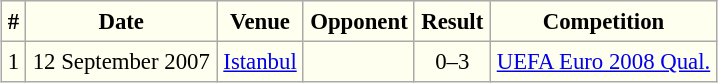<table border=1 align=center cellpadding=4 cellspacing=2 style="background: ivory; font-size: 95%; border: 1px #aaaaaa solid; border-collapse: collapse; clear:center">
<tr>
<th>#</th>
<th>Date</th>
<th>Venue</th>
<th>Opponent</th>
<th>Result</th>
<th>Competition</th>
</tr>
<tr>
<td>1</td>
<td>12 September 2007</td>
<td><a href='#'>Istanbul</a></td>
<td></td>
<td align="center">0–3</td>
<td><a href='#'>UEFA Euro 2008 Qual.</a></td>
</tr>
</table>
